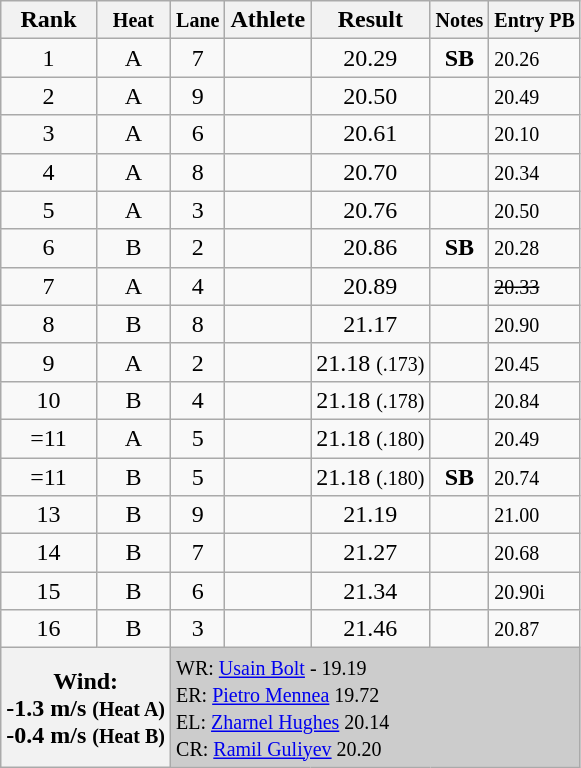<table class="wikitable sortable" style="text-align:left;">
<tr>
<th>Rank</th>
<th><small>Heat</small></th>
<th><small>Lane</small></th>
<th>Athlete</th>
<th>Result</th>
<th><small>Notes</small></th>
<th><small>Entry PB</small></th>
</tr>
<tr>
<td align=center>1</td>
<td align=center>A</td>
<td align=center>7</td>
<td></td>
<td align=center>20.29</td>
<td align=center> <strong>SB</strong></td>
<td><small>20.26</small></td>
</tr>
<tr>
<td align=center>2</td>
<td align=center>A</td>
<td align=center>9</td>
<td></td>
<td align=center>20.50</td>
<td align=center></td>
<td><small>20.49</small></td>
</tr>
<tr>
<td align=center>3</td>
<td align=center>A</td>
<td align=center>6</td>
<td></td>
<td align=center>20.61</td>
<td align=center></td>
<td><small>20.10</small></td>
</tr>
<tr>
<td align=center>4</td>
<td align=center>A</td>
<td align=center>8</td>
<td></td>
<td align=center>20.70</td>
<td align=center></td>
<td><small>20.34</small></td>
</tr>
<tr>
<td align=center>5</td>
<td align=center>A</td>
<td align=center>3</td>
<td></td>
<td align=center>20.76</td>
<td align=center></td>
<td><small>20.50</small></td>
</tr>
<tr>
<td align=center>6</td>
<td align=center>B</td>
<td align=center>2</td>
<td></td>
<td align=center>20.86</td>
<td align=center><strong>SB</strong></td>
<td><small>20.28</small></td>
</tr>
<tr>
<td align=center>7</td>
<td align=center>A</td>
<td align=center>4</td>
<td></td>
<td align=center>20.89</td>
<td align=center></td>
<td><small><s>20.33</s></small></td>
</tr>
<tr>
<td align=center>8</td>
<td align=center>B</td>
<td align=center>8</td>
<td></td>
<td align=center>21.17</td>
<td align=center></td>
<td><small>20.90</small></td>
</tr>
<tr>
<td align=center>9</td>
<td align=center>A</td>
<td align=center>2</td>
<td></td>
<td align=center>21.18 <small>(.173)</small></td>
<td align=center></td>
<td><small>20.45</small></td>
</tr>
<tr>
<td align=center>10</td>
<td align=center>B</td>
<td align=center>4</td>
<td></td>
<td align=center>21.18 <small>(.178)</small></td>
<td align=center></td>
<td><small>20.84</small></td>
</tr>
<tr>
<td align=center>=11</td>
<td align=center>A</td>
<td align=center>5</td>
<td></td>
<td align=center>21.18 <small>(.180)</small></td>
<td align=center></td>
<td><small>20.49</small></td>
</tr>
<tr>
<td align=center>=11</td>
<td align=center>B</td>
<td align=center>5</td>
<td></td>
<td align=center>21.18 <small>(.180)</small></td>
<td align=center><strong>SB</strong></td>
<td><small>20.74</small></td>
</tr>
<tr>
<td align=center>13</td>
<td align=center>B</td>
<td align=center>9</td>
<td></td>
<td align=center>21.19</td>
<td align=center></td>
<td><small>21.00</small></td>
</tr>
<tr>
<td align=center>14</td>
<td align=center>B</td>
<td align=center>7</td>
<td></td>
<td align=center>21.27</td>
<td align=center></td>
<td><small>20.68</small></td>
</tr>
<tr>
<td align=center>15</td>
<td align=center>B</td>
<td align=center>6</td>
<td></td>
<td align=center>21.34</td>
<td align=center></td>
<td><small>20.90i</small></td>
</tr>
<tr>
<td align=center>16</td>
<td align=center>B</td>
<td align=center>3</td>
<td></td>
<td align=center>21.46</td>
<td align=center></td>
<td><small>20.87</small></td>
</tr>
<tr class="sortbottom">
<th colspan="2">Wind:<br>-1.3 m/s <small>(Heat A)</small><br>-0.4 m/s <small>(Heat B)</small></th>
<td colspan="5" bgcolor="#cccccc"><small>WR:   <a href='#'>Usain Bolt</a> - 19.19<br>ER:  <a href='#'>Pietro Mennea</a>  19.72<br></small><small>EL:   <a href='#'>Zharnel Hughes</a> 20.14<br>CR:  <a href='#'>Ramil Guliyev</a> 20.20</small></td>
</tr>
</table>
